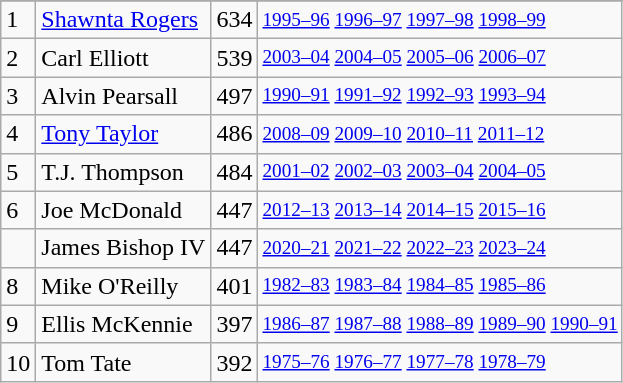<table class="wikitable">
<tr>
</tr>
<tr>
<td>1</td>
<td><a href='#'>Shawnta Rogers</a></td>
<td>634</td>
<td style="font-size:80%;"><a href='#'>1995–96</a> <a href='#'>1996–97</a> <a href='#'>1997–98</a> <a href='#'>1998–99</a></td>
</tr>
<tr>
<td>2</td>
<td>Carl Elliott</td>
<td>539</td>
<td style="font-size:80%;"><a href='#'>2003–04</a> <a href='#'>2004–05</a> <a href='#'>2005–06</a> <a href='#'>2006–07</a></td>
</tr>
<tr>
<td>3</td>
<td>Alvin Pearsall</td>
<td>497</td>
<td style="font-size:80%;"><a href='#'>1990–91</a> <a href='#'>1991–92</a> <a href='#'>1992–93</a> <a href='#'>1993–94</a></td>
</tr>
<tr>
<td>4</td>
<td><a href='#'>Tony Taylor</a></td>
<td>486</td>
<td style="font-size:80%;"><a href='#'>2008–09</a> <a href='#'>2009–10</a> <a href='#'>2010–11</a> <a href='#'>2011–12</a></td>
</tr>
<tr>
<td>5</td>
<td>T.J. Thompson</td>
<td>484</td>
<td style="font-size:80%;"><a href='#'>2001–02</a> <a href='#'>2002–03</a> <a href='#'>2003–04</a> <a href='#'>2004–05</a></td>
</tr>
<tr>
<td>6</td>
<td>Joe McDonald</td>
<td>447</td>
<td style="font-size:80%;"><a href='#'>2012–13</a> <a href='#'>2013–14</a> <a href='#'>2014–15</a> <a href='#'>2015–16</a></td>
</tr>
<tr>
<td></td>
<td>James Bishop IV</td>
<td>447</td>
<td style="font-size:80%;"><a href='#'>2020–21</a> <a href='#'>2021–22</a> <a href='#'>2022–23</a> <a href='#'>2023–24</a></td>
</tr>
<tr>
<td>8</td>
<td>Mike O'Reilly</td>
<td>401</td>
<td style="font-size:80%;"><a href='#'>1982–83</a> <a href='#'>1983–84</a> <a href='#'>1984–85</a> <a href='#'>1985–86</a></td>
</tr>
<tr>
<td>9</td>
<td>Ellis McKennie</td>
<td>397</td>
<td style="font-size:80%;"><a href='#'>1986–87</a> <a href='#'>1987–88</a> <a href='#'>1988–89</a> <a href='#'>1989–90</a> <a href='#'>1990–91</a></td>
</tr>
<tr>
<td>10</td>
<td>Tom Tate</td>
<td>392</td>
<td style="font-size:80%;"><a href='#'>1975–76</a> <a href='#'>1976–77</a> <a href='#'>1977–78</a> <a href='#'>1978–79</a></td>
</tr>
</table>
